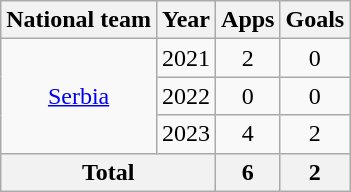<table class="wikitable" style="text-align:center">
<tr>
<th>National team</th>
<th>Year</th>
<th>Apps</th>
<th>Goals</th>
</tr>
<tr>
<td rowspan="3"><a href='#'>Serbia</a></td>
<td>2021</td>
<td>2</td>
<td>0</td>
</tr>
<tr>
<td>2022</td>
<td>0</td>
<td>0</td>
</tr>
<tr>
<td>2023</td>
<td>4</td>
<td>2</td>
</tr>
<tr>
<th colspan="2">Total</th>
<th>6</th>
<th>2</th>
</tr>
</table>
